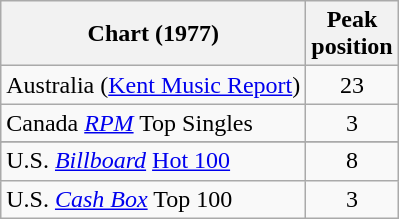<table class="wikitable sortable">
<tr>
<th>Chart (1977)</th>
<th>Peak<br>position</th>
</tr>
<tr>
<td>Australia (<a href='#'>Kent Music Report</a>)</td>
<td style="text-align:center;">23</td>
</tr>
<tr>
<td>Canada <a href='#'><em>RPM</em></a> Top Singles</td>
<td style="text-align:center;">3</td>
</tr>
<tr>
</tr>
<tr>
</tr>
<tr>
<td>U.S. <em><a href='#'>Billboard</a></em> <a href='#'>Hot 100</a></td>
<td style="text-align:center;">8</td>
</tr>
<tr>
<td>U.S. <em><a href='#'>Cash Box</a></em> Top 100</td>
<td style="text-align:center;">3</td>
</tr>
</table>
